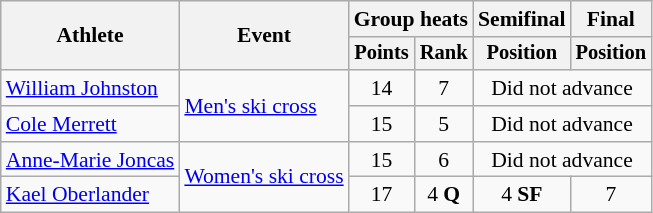<table class="wikitable" style="font-size:90%">
<tr>
<th rowspan="2">Athlete</th>
<th rowspan="2">Event</th>
<th colspan=2>Group heats</th>
<th>Semifinal</th>
<th>Final</th>
</tr>
<tr style="font-size:95%">
<th>Points</th>
<th>Rank</th>
<th>Position</th>
<th>Position</th>
</tr>
<tr align=center>
<td align=left><a href='#'>William Johnston</a></td>
<td align=left rowspan=2><a href='#'>Men's ski cross</a></td>
<td>14</td>
<td>7</td>
<td colspan=2>Did not advance</td>
</tr>
<tr align=center>
<td align=left><a href='#'>Cole Merrett</a></td>
<td>15</td>
<td>5</td>
<td colspan=2>Did not advance</td>
</tr>
<tr align=center>
<td align=left><a href='#'>Anne-Marie Joncas</a></td>
<td align=left rowspan=2><a href='#'>Women's ski cross</a></td>
<td>15</td>
<td>6</td>
<td colspan=2>Did not advance</td>
</tr>
<tr align=center>
<td align=left><a href='#'>Kael Oberlander</a></td>
<td>17</td>
<td>4 <strong>Q</strong></td>
<td>4 <strong>SF</strong></td>
<td>7</td>
</tr>
</table>
